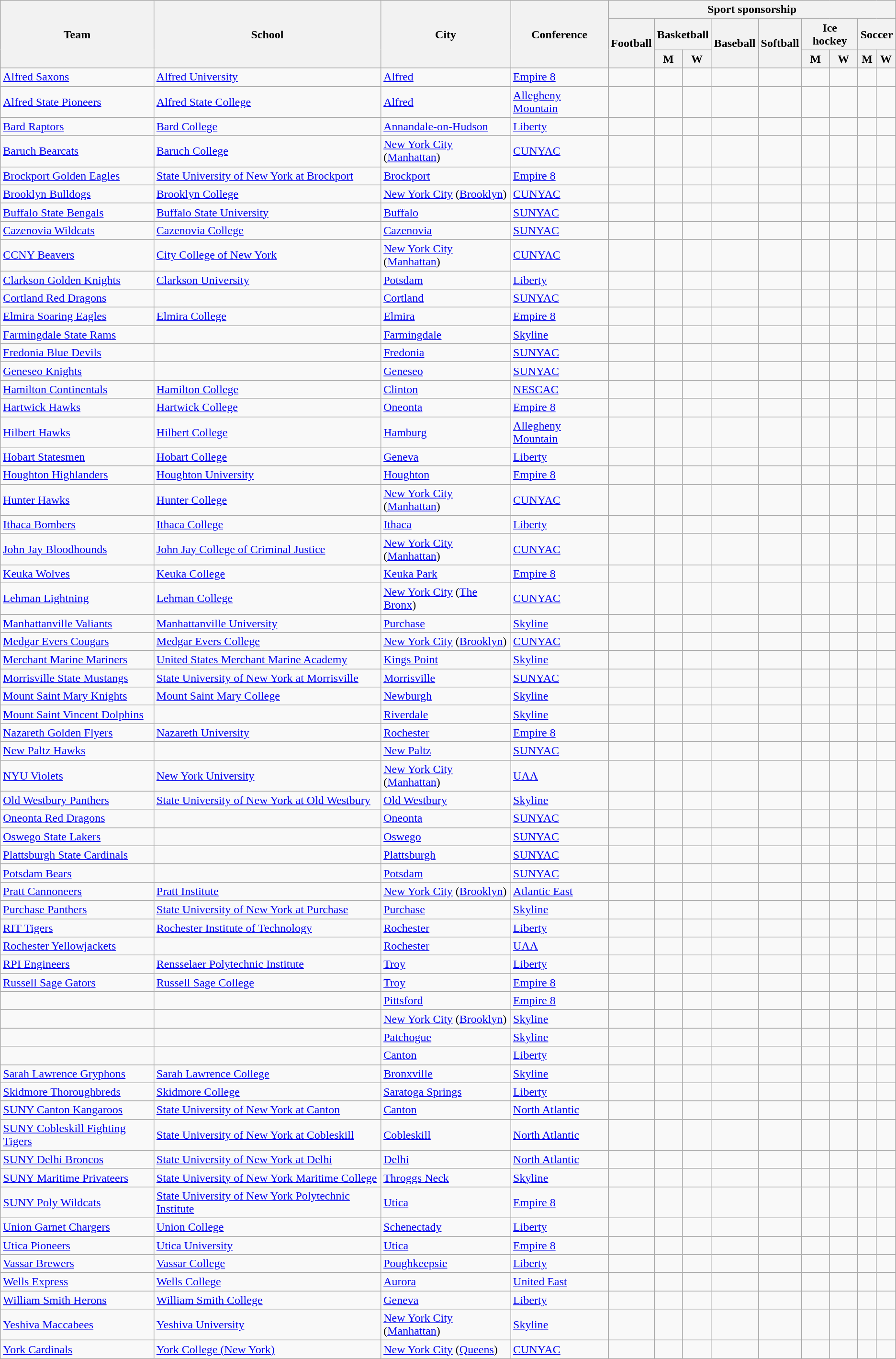<table class="sortable wikitable">
<tr>
<th rowspan=3>Team</th>
<th rowspan=3>School</th>
<th rowspan=3>City</th>
<th rowspan=3>Conference</th>
<th colspan=9>Sport sponsorship</th>
</tr>
<tr>
<th rowspan=2>Football</th>
<th colspan=2>Basketball</th>
<th rowspan=2>Baseball</th>
<th rowspan=2>Softball</th>
<th colspan=2>Ice hockey</th>
<th colspan=2>Soccer</th>
</tr>
<tr>
<th>M</th>
<th>W</th>
<th>M</th>
<th>W</th>
<th>M</th>
<th>W</th>
</tr>
<tr>
<td><a href='#'>Alfred Saxons</a></td>
<td><a href='#'>Alfred University</a></td>
<td><a href='#'>Alfred</a></td>
<td><a href='#'>Empire 8</a></td>
<td></td>
<td></td>
<td></td>
<td></td>
<td></td>
<td></td>
<td></td>
<td></td>
<td></td>
</tr>
<tr>
<td><a href='#'>Alfred State Pioneers</a></td>
<td><a href='#'>Alfred State College</a></td>
<td><a href='#'>Alfred</a></td>
<td><a href='#'>Allegheny Mountain</a></td>
<td> </td>
<td></td>
<td></td>
<td></td>
<td></td>
<td></td>
<td></td>
<td></td>
<td></td>
</tr>
<tr>
<td><a href='#'>Bard Raptors</a></td>
<td><a href='#'>Bard College</a></td>
<td><a href='#'>Annandale-on-Hudson</a></td>
<td><a href='#'>Liberty</a></td>
<td></td>
<td></td>
<td></td>
<td></td>
<td></td>
<td></td>
<td></td>
<td></td>
<td></td>
</tr>
<tr>
<td><a href='#'>Baruch Bearcats</a></td>
<td><a href='#'>Baruch College</a></td>
<td><a href='#'>New York City</a> (<a href='#'>Manhattan</a>)</td>
<td><a href='#'>CUNYAC</a></td>
<td></td>
<td></td>
<td></td>
<td></td>
<td></td>
<td></td>
<td></td>
<td></td>
<td></td>
</tr>
<tr>
<td><a href='#'>Brockport Golden Eagles</a></td>
<td><a href='#'>State University of New York at Brockport</a></td>
<td><a href='#'>Brockport</a></td>
<td><a href='#'>Empire 8</a></td>
<td></td>
<td></td>
<td></td>
<td></td>
<td></td>
<td></td>
<td></td>
<td></td>
<td></td>
</tr>
<tr>
<td><a href='#'>Brooklyn Bulldogs</a></td>
<td><a href='#'>Brooklyn College</a></td>
<td><a href='#'>New York City</a> (<a href='#'>Brooklyn</a>)</td>
<td><a href='#'>CUNYAC</a></td>
<td></td>
<td></td>
<td></td>
<td></td>
<td></td>
<td></td>
<td></td>
<td></td>
<td></td>
</tr>
<tr>
<td><a href='#'>Buffalo State Bengals</a></td>
<td><a href='#'>Buffalo State University</a></td>
<td><a href='#'>Buffalo</a></td>
<td><a href='#'>SUNYAC</a></td>
<td> </td>
<td></td>
<td></td>
<td></td>
<td></td>
<td></td>
<td> </td>
<td></td>
<td></td>
</tr>
<tr>
<td><a href='#'>Cazenovia Wildcats</a></td>
<td><a href='#'>Cazenovia College</a></td>
<td><a href='#'>Cazenovia</a></td>
<td><a href='#'>SUNYAC</a></td>
<td></td>
<td></td>
<td></td>
<td></td>
<td></td>
<td></td>
<td></td>
<td></td>
<td></td>
</tr>
<tr>
<td><a href='#'>CCNY Beavers</a></td>
<td><a href='#'>City College of New York</a></td>
<td><a href='#'>New York City</a> (<a href='#'>Manhattan</a>)</td>
<td><a href='#'>CUNYAC</a></td>
<td></td>
<td></td>
<td></td>
<td></td>
<td></td>
<td></td>
<td></td>
<td></td>
<td></td>
</tr>
<tr>
<td><a href='#'>Clarkson Golden Knights</a></td>
<td><a href='#'>Clarkson University</a></td>
<td><a href='#'>Potsdam</a></td>
<td><a href='#'>Liberty</a></td>
<td></td>
<td></td>
<td></td>
<td></td>
<td></td>
<td> </td>
<td> </td>
<td></td>
<td></td>
</tr>
<tr>
<td><a href='#'>Cortland Red Dragons</a></td>
<td></td>
<td><a href='#'>Cortland</a></td>
<td><a href='#'>SUNYAC</a></td>
<td> </td>
<td></td>
<td></td>
<td></td>
<td></td>
<td></td>
<td> </td>
<td></td>
<td></td>
</tr>
<tr>
<td><a href='#'>Elmira Soaring Eagles</a></td>
<td><a href='#'>Elmira College</a></td>
<td><a href='#'>Elmira</a></td>
<td><a href='#'>Empire 8</a></td>
<td></td>
<td></td>
<td></td>
<td></td>
<td></td>
<td> </td>
<td> </td>
<td></td>
<td></td>
</tr>
<tr>
<td><a href='#'>Farmingdale State Rams</a></td>
<td></td>
<td><a href='#'>Farmingdale</a></td>
<td><a href='#'>Skyline</a></td>
<td></td>
<td></td>
<td></td>
<td></td>
<td></td>
<td></td>
<td></td>
<td></td>
<td></td>
</tr>
<tr>
<td><a href='#'>Fredonia Blue Devils</a></td>
<td></td>
<td><a href='#'>Fredonia</a></td>
<td><a href='#'>SUNYAC</a></td>
<td></td>
<td></td>
<td></td>
<td></td>
<td></td>
<td></td>
<td></td>
<td></td>
<td></td>
</tr>
<tr>
<td><a href='#'>Geneseo Knights</a></td>
<td></td>
<td><a href='#'>Geneseo</a></td>
<td><a href='#'>SUNYAC</a></td>
<td></td>
<td></td>
<td></td>
<td></td>
<td></td>
<td></td>
<td></td>
<td></td>
<td></td>
</tr>
<tr>
<td><a href='#'>Hamilton Continentals</a></td>
<td><a href='#'>Hamilton College</a></td>
<td><a href='#'>Clinton</a></td>
<td><a href='#'>NESCAC</a></td>
<td></td>
<td></td>
<td></td>
<td></td>
<td></td>
<td></td>
<td></td>
<td></td>
<td></td>
</tr>
<tr>
<td><a href='#'>Hartwick Hawks</a></td>
<td><a href='#'>Hartwick College</a></td>
<td><a href='#'>Oneonta</a></td>
<td><a href='#'>Empire 8</a></td>
<td></td>
<td></td>
<td></td>
<td></td>
<td></td>
<td></td>
<td></td>
<td></td>
<td></td>
</tr>
<tr>
<td><a href='#'>Hilbert Hawks</a></td>
<td><a href='#'>Hilbert College</a></td>
<td><a href='#'>Hamburg</a></td>
<td><a href='#'>Allegheny Mountain</a></td>
<td> </td>
<td></td>
<td></td>
<td></td>
<td></td>
<td></td>
<td></td>
<td></td>
<td></td>
</tr>
<tr>
<td><a href='#'>Hobart Statesmen</a></td>
<td><a href='#'>Hobart College</a></td>
<td><a href='#'>Geneva</a></td>
<td><a href='#'>Liberty</a></td>
<td></td>
<td></td>
<td></td>
<td></td>
<td></td>
<td> </td>
<td></td>
<td></td>
<td></td>
</tr>
<tr>
<td><a href='#'>Houghton Highlanders</a></td>
<td><a href='#'>Houghton University</a></td>
<td><a href='#'>Houghton</a></td>
<td><a href='#'>Empire 8</a></td>
<td></td>
<td></td>
<td></td>
<td></td>
<td></td>
<td></td>
<td></td>
<td></td>
<td></td>
</tr>
<tr>
<td><a href='#'>Hunter Hawks</a></td>
<td><a href='#'>Hunter College</a></td>
<td><a href='#'>New York City</a> (<a href='#'>Manhattan</a>)</td>
<td><a href='#'>CUNYAC</a></td>
<td></td>
<td></td>
<td></td>
<td></td>
<td></td>
<td></td>
<td></td>
<td></td>
<td></td>
</tr>
<tr 3>
<td><a href='#'>Ithaca Bombers</a></td>
<td><a href='#'>Ithaca College</a></td>
<td><a href='#'>Ithaca</a></td>
<td><a href='#'>Liberty</a></td>
<td></td>
<td></td>
<td></td>
<td></td>
<td></td>
<td></td>
<td></td>
<td></td>
<td></td>
</tr>
<tr>
<td><a href='#'>John Jay Bloodhounds</a></td>
<td><a href='#'>John Jay College of Criminal Justice</a></td>
<td><a href='#'>New York City</a> (<a href='#'>Manhattan</a>)</td>
<td><a href='#'>CUNYAC</a></td>
<td></td>
<td></td>
<td></td>
<td></td>
<td></td>
<td></td>
<td></td>
<td></td>
<td></td>
</tr>
<tr>
<td><a href='#'>Keuka Wolves</a></td>
<td><a href='#'>Keuka College</a></td>
<td><a href='#'>Keuka Park</a></td>
<td><a href='#'>Empire 8</a></td>
<td></td>
<td></td>
<td></td>
<td></td>
<td></td>
<td></td>
<td></td>
<td></td>
<td></td>
</tr>
<tr>
<td><a href='#'>Lehman Lightning</a></td>
<td><a href='#'>Lehman College</a></td>
<td><a href='#'>New York City</a> (<a href='#'>The Bronx</a>)</td>
<td><a href='#'>CUNYAC</a></td>
<td></td>
<td></td>
<td></td>
<td></td>
<td></td>
<td></td>
<td></td>
<td></td>
<td></td>
</tr>
<tr>
<td><a href='#'>Manhattanville Valiants</a></td>
<td><a href='#'>Manhattanville University</a></td>
<td><a href='#'>Purchase</a></td>
<td><a href='#'>Skyline</a></td>
<td></td>
<td></td>
<td></td>
<td></td>
<td></td>
<td> </td>
<td> </td>
<td></td>
<td></td>
</tr>
<tr>
<td><a href='#'>Medgar Evers Cougars</a></td>
<td><a href='#'>Medgar Evers College</a></td>
<td><a href='#'>New York City</a> (<a href='#'>Brooklyn</a>)</td>
<td><a href='#'>CUNYAC</a></td>
<td></td>
<td></td>
<td></td>
<td></td>
<td></td>
<td></td>
<td></td>
<td></td>
<td></td>
</tr>
<tr>
<td><a href='#'>Merchant Marine Mariners</a></td>
<td><a href='#'>United States Merchant Marine Academy</a></td>
<td><a href='#'>Kings Point</a></td>
<td><a href='#'>Skyline</a></td>
<td> </td>
<td></td>
<td></td>
<td></td>
<td></td>
<td></td>
<td></td>
<td></td>
<td></td>
</tr>
<tr>
<td><a href='#'>Morrisville State Mustangs</a></td>
<td><a href='#'>State University of New York at Morrisville</a></td>
<td><a href='#'>Morrisville</a></td>
<td><a href='#'>SUNYAC</a></td>
<td> </td>
<td></td>
<td></td>
<td></td>
<td></td>
<td></td>
<td> </td>
<td></td>
<td></td>
</tr>
<tr>
<td><a href='#'>Mount Saint Mary Knights</a></td>
<td><a href='#'>Mount Saint Mary College</a></td>
<td><a href='#'>Newburgh</a></td>
<td><a href='#'>Skyline</a></td>
<td></td>
<td></td>
<td></td>
<td></td>
<td></td>
<td></td>
<td></td>
<td></td>
<td></td>
</tr>
<tr>
<td><a href='#'>Mount Saint Vincent Dolphins</a></td>
<td></td>
<td><a href='#'>Riverdale</a></td>
<td><a href='#'>Skyline</a></td>
<td></td>
<td></td>
<td></td>
<td></td>
<td></td>
<td></td>
<td></td>
<td></td>
<td></td>
</tr>
<tr>
<td><a href='#'>Nazareth Golden Flyers</a></td>
<td><a href='#'>Nazareth University</a></td>
<td><a href='#'>Rochester</a></td>
<td><a href='#'>Empire 8</a></td>
<td></td>
<td></td>
<td></td>
<td></td>
<td></td>
<td> </td>
<td> </td>
<td></td>
<td></td>
</tr>
<tr>
<td><a href='#'>New Paltz Hawks</a></td>
<td></td>
<td><a href='#'>New Paltz</a></td>
<td><a href='#'>SUNYAC</a></td>
<td></td>
<td></td>
<td></td>
<td></td>
<td></td>
<td></td>
<td></td>
<td></td>
<td></td>
</tr>
<tr>
<td><a href='#'>NYU Violets</a></td>
<td><a href='#'>New York University</a></td>
<td><a href='#'>New York City</a> (<a href='#'>Manhattan</a>)</td>
<td><a href='#'>UAA</a></td>
<td></td>
<td></td>
<td></td>
<td></td>
<td></td>
<td></td>
<td></td>
<td></td>
<td></td>
</tr>
<tr>
<td><a href='#'>Old Westbury Panthers</a></td>
<td><a href='#'>State University of New York at Old Westbury</a></td>
<td><a href='#'>Old Westbury</a></td>
<td><a href='#'>Skyline</a></td>
<td></td>
<td></td>
<td></td>
<td></td>
<td></td>
<td></td>
<td></td>
<td></td>
<td></td>
</tr>
<tr>
<td><a href='#'>Oneonta Red Dragons</a></td>
<td></td>
<td><a href='#'>Oneonta</a></td>
<td><a href='#'>SUNYAC</a></td>
<td></td>
<td></td>
<td></td>
<td></td>
<td></td>
<td></td>
<td></td>
<td></td>
<td></td>
</tr>
<tr>
<td><a href='#'>Oswego State Lakers</a></td>
<td></td>
<td><a href='#'>Oswego</a></td>
<td><a href='#'>SUNYAC</a></td>
<td></td>
<td></td>
<td></td>
<td></td>
<td></td>
<td></td>
<td> </td>
<td></td>
<td></td>
</tr>
<tr>
<td><a href='#'>Plattsburgh State Cardinals</a></td>
<td></td>
<td><a href='#'>Plattsburgh</a></td>
<td><a href='#'>SUNYAC</a></td>
<td></td>
<td></td>
<td></td>
<td></td>
<td></td>
<td></td>
<td> </td>
<td></td>
<td></td>
</tr>
<tr>
<td><a href='#'>Potsdam Bears</a></td>
<td></td>
<td><a href='#'>Potsdam</a></td>
<td><a href='#'>SUNYAC</a></td>
<td></td>
<td></td>
<td></td>
<td></td>
<td></td>
<td></td>
<td> </td>
<td></td>
<td></td>
</tr>
<tr>
<td><a href='#'>Pratt Cannoneers</a></td>
<td><a href='#'>Pratt Institute</a></td>
<td><a href='#'>New York City</a> (<a href='#'>Brooklyn</a>)</td>
<td><a href='#'>Atlantic East</a></td>
<td></td>
<td></td>
<td></td>
<td></td>
<td></td>
<td></td>
<td></td>
<td></td>
<td></td>
</tr>
<tr>
<td><a href='#'>Purchase Panthers</a></td>
<td><a href='#'>State University of New York at Purchase</a></td>
<td><a href='#'>Purchase</a></td>
<td><a href='#'>Skyline</a></td>
<td></td>
<td></td>
<td></td>
<td></td>
<td></td>
<td></td>
<td></td>
<td></td>
<td></td>
</tr>
<tr>
<td><a href='#'>RIT Tigers</a></td>
<td><a href='#'>Rochester Institute of Technology</a></td>
<td><a href='#'>Rochester</a></td>
<td><a href='#'>Liberty</a></td>
<td></td>
<td></td>
<td></td>
<td></td>
<td></td>
<td> </td>
<td>  </td>
<td></td>
<td></td>
</tr>
<tr>
<td><a href='#'>Rochester Yellowjackets</a></td>
<td></td>
<td><a href='#'>Rochester</a></td>
<td><a href='#'>UAA</a></td>
<td> </td>
<td></td>
<td></td>
<td> </td>
<td> </td>
<td></td>
<td></td>
<td></td>
<td></td>
</tr>
<tr>
<td><a href='#'>RPI Engineers</a></td>
<td><a href='#'>Rensselaer Polytechnic Institute</a></td>
<td><a href='#'>Troy</a></td>
<td><a href='#'>Liberty</a></td>
<td></td>
<td></td>
<td></td>
<td></td>
<td></td>
<td> </td>
<td> </td>
<td></td>
<td></td>
</tr>
<tr>
<td><a href='#'>Russell Sage Gators</a></td>
<td><a href='#'>Russell Sage College</a></td>
<td><a href='#'>Troy</a></td>
<td><a href='#'>Empire 8</a></td>
<td></td>
<td></td>
<td></td>
<td></td>
<td></td>
<td></td>
<td></td>
<td></td>
<td></td>
</tr>
<tr>
<td></td>
<td></td>
<td><a href='#'>Pittsford</a></td>
<td><a href='#'>Empire 8</a></td>
<td></td>
<td></td>
<td></td>
<td></td>
<td></td>
<td> </td>
<td> </td>
<td></td>
<td></td>
</tr>
<tr>
<td></td>
<td></td>
<td><a href='#'>New York City</a> (<a href='#'>Brooklyn</a>)</td>
<td><a href='#'>Skyline</a></td>
<td></td>
<td></td>
<td></td>
<td></td>
<td></td>
<td></td>
<td></td>
<td></td>
<td></td>
</tr>
<tr>
<td></td>
<td></td>
<td><a href='#'>Patchogue</a></td>
<td><a href='#'>Skyline</a></td>
<td></td>
<td></td>
<td></td>
<td></td>
<td></td>
<td></td>
<td></td>
<td></td>
<td></td>
</tr>
<tr>
<td></td>
<td></td>
<td><a href='#'>Canton</a></td>
<td><a href='#'>Liberty</a></td>
<td></td>
<td></td>
<td></td>
<td></td>
<td></td>
<td> </td>
<td> </td>
<td></td>
<td></td>
</tr>
<tr>
<td><a href='#'>Sarah Lawrence Gryphons</a></td>
<td><a href='#'>Sarah Lawrence College</a></td>
<td><a href='#'>Bronxville</a></td>
<td><a href='#'>Skyline</a></td>
<td></td>
<td></td>
<td></td>
<td></td>
<td></td>
<td></td>
<td></td>
<td></td>
<td></td>
</tr>
<tr>
<td><a href='#'>Skidmore Thoroughbreds</a></td>
<td><a href='#'>Skidmore College</a></td>
<td><a href='#'>Saratoga Springs</a></td>
<td><a href='#'>Liberty</a></td>
<td></td>
<td></td>
<td></td>
<td></td>
<td></td>
<td> </td>
<td></td>
<td></td>
<td></td>
</tr>
<tr>
<td><a href='#'>SUNY Canton Kangaroos</a></td>
<td><a href='#'>State University of New York at Canton</a></td>
<td><a href='#'>Canton</a></td>
<td><a href='#'>North Atlantic</a></td>
<td></td>
<td></td>
<td></td>
<td></td>
<td></td>
<td> </td>
<td> </td>
<td></td>
<td></td>
</tr>
<tr>
<td><a href='#'>SUNY Cobleskill Fighting Tigers</a></td>
<td><a href='#'>State University of New York at Cobleskill</a></td>
<td><a href='#'>Cobleskill</a></td>
<td><a href='#'>North Atlantic</a></td>
<td></td>
<td></td>
<td></td>
<td></td>
<td></td>
<td></td>
<td></td>
<td></td>
<td></td>
</tr>
<tr>
<td><a href='#'>SUNY Delhi Broncos</a></td>
<td><a href='#'>State University of New York at Delhi</a></td>
<td><a href='#'>Delhi</a></td>
<td><a href='#'>North Atlantic</a></td>
<td></td>
<td></td>
<td></td>
<td></td>
<td></td>
<td></td>
<td></td>
<td></td>
<td></td>
</tr>
<tr>
<td><a href='#'>SUNY Maritime Privateers</a></td>
<td><a href='#'>State University of New York Maritime College</a></td>
<td><a href='#'>Throggs Neck</a></td>
<td><a href='#'>Skyline</a></td>
<td> </td>
<td></td>
<td></td>
<td></td>
<td></td>
<td></td>
<td></td>
<td></td>
<td></td>
</tr>
<tr>
<td><a href='#'>SUNY Poly Wildcats</a></td>
<td><a href='#'>State University of New York Polytechnic Institute</a></td>
<td><a href='#'>Utica</a></td>
<td><a href='#'>Empire 8</a></td>
<td></td>
<td></td>
<td></td>
<td></td>
<td></td>
<td></td>
<td></td>
<td></td>
<td></td>
</tr>
<tr>
<td><a href='#'>Union Garnet Chargers</a></td>
<td><a href='#'>Union College</a></td>
<td><a href='#'>Schenectady</a></td>
<td><a href='#'>Liberty</a></td>
<td></td>
<td></td>
<td></td>
<td></td>
<td></td>
<td> </td>
<td> </td>
<td></td>
<td></td>
</tr>
<tr>
<td><a href='#'>Utica Pioneers</a></td>
<td><a href='#'>Utica University</a></td>
<td><a href='#'>Utica</a></td>
<td><a href='#'>Empire 8</a></td>
<td></td>
<td></td>
<td></td>
<td></td>
<td></td>
<td> </td>
<td> </td>
<td></td>
<td></td>
</tr>
<tr>
<td><a href='#'>Vassar Brewers</a></td>
<td><a href='#'>Vassar College</a></td>
<td><a href='#'>Poughkeepsie</a></td>
<td><a href='#'>Liberty</a></td>
<td></td>
<td></td>
<td></td>
<td></td>
<td></td>
<td></td>
<td></td>
<td></td>
<td></td>
</tr>
<tr>
<td><a href='#'>Wells Express</a></td>
<td><a href='#'>Wells College</a></td>
<td><a href='#'>Aurora</a></td>
<td><a href='#'>United East</a></td>
<td></td>
<td></td>
<td></td>
<td></td>
<td></td>
<td></td>
<td></td>
<td></td>
<td></td>
</tr>
<tr>
<td><a href='#'>William Smith Herons</a></td>
<td><a href='#'>William Smith College</a></td>
<td><a href='#'>Geneva</a></td>
<td><a href='#'>Liberty</a></td>
<td></td>
<td></td>
<td></td>
<td></td>
<td> </td>
<td></td>
<td> </td>
<td></td>
<td></td>
</tr>
<tr>
<td><a href='#'>Yeshiva Maccabees</a></td>
<td><a href='#'>Yeshiva University</a></td>
<td><a href='#'>New York City</a> (<a href='#'>Manhattan</a>)</td>
<td><a href='#'>Skyline</a></td>
<td></td>
<td></td>
<td></td>
<td></td>
<td></td>
<td></td>
<td></td>
<td></td>
<td></td>
</tr>
<tr>
<td><a href='#'>York Cardinals</a></td>
<td><a href='#'>York College (New York)</a></td>
<td><a href='#'>New York City</a> (<a href='#'>Queens</a>)</td>
<td><a href='#'>CUNYAC</a></td>
<td></td>
<td></td>
<td></td>
<td></td>
<td></td>
<td></td>
<td></td>
<td></td>
<td></td>
</tr>
</table>
